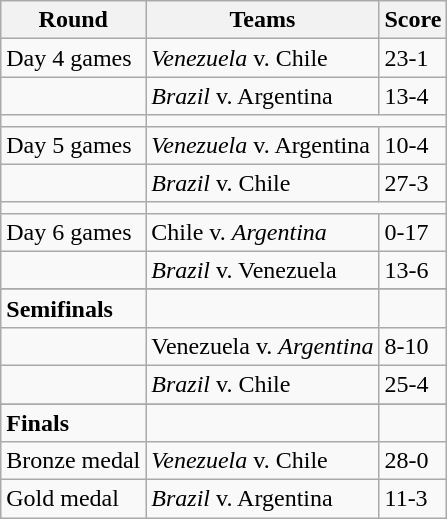<table class="wikitable">
<tr>
<th>Round</th>
<th>Teams</th>
<th>Score</th>
</tr>
<tr>
<td>Day 4 games</td>
<td><em>Venezuela</em> v. Chile</td>
<td>23-1</td>
</tr>
<tr>
<td></td>
<td><em>Brazil</em> v. Argentina</td>
<td>13-4</td>
</tr>
<tr>
<td></td>
</tr>
<tr>
<td>Day 5 games</td>
<td><em>Venezuela</em> v. Argentina</td>
<td>10-4</td>
</tr>
<tr>
<td></td>
<td><em>Brazil</em> v. Chile</td>
<td>27-3</td>
</tr>
<tr>
<td></td>
</tr>
<tr>
<td>Day 6 games</td>
<td>Chile v. <em>Argentina</em></td>
<td>0-17</td>
</tr>
<tr>
<td></td>
<td><em>Brazil</em> v. Venezuela</td>
<td>13-6</td>
</tr>
<tr>
</tr>
<tr>
<td><strong>Semifinals</strong></td>
<td></td>
<td></td>
</tr>
<tr>
<td></td>
<td>Venezuela v. <em>Argentina</em></td>
<td>8-10</td>
</tr>
<tr>
<td></td>
<td><em>Brazil</em> v. Chile</td>
<td>25-4</td>
</tr>
<tr>
</tr>
<tr>
<td><strong>Finals</strong></td>
<td></td>
<td></td>
</tr>
<tr>
<td>Bronze medal</td>
<td><em>Venezuela</em> v. Chile</td>
<td>28-0</td>
</tr>
<tr>
<td>Gold medal</td>
<td><em>Brazil</em> v. Argentina</td>
<td>11-3</td>
</tr>
</table>
